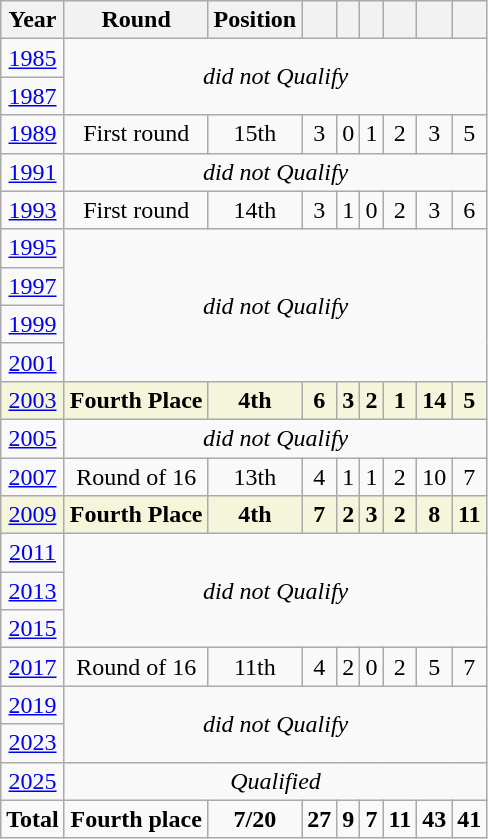<table class="wikitable" style="text-align: center;">
<tr>
<th>Year</th>
<th>Round</th>
<th>Position</th>
<th></th>
<th></th>
<th></th>
<th></th>
<th></th>
<th></th>
</tr>
<tr>
<td> <a href='#'>1985</a></td>
<td rowspan=2 colspan=8><em>did not Qualify</em></td>
</tr>
<tr>
<td> <a href='#'>1987</a></td>
</tr>
<tr>
<td> <a href='#'>1989</a></td>
<td>First round</td>
<td>15th</td>
<td>3</td>
<td>0</td>
<td>1</td>
<td>2</td>
<td>3</td>
<td>5</td>
</tr>
<tr>
<td> <a href='#'>1991</a></td>
<td rowspan=1 colspan=8><em>did not Qualify</em></td>
</tr>
<tr>
<td> <a href='#'>1993</a></td>
<td>First round</td>
<td>14th</td>
<td>3</td>
<td>1</td>
<td>0</td>
<td>2</td>
<td>3</td>
<td>6</td>
</tr>
<tr>
<td> <a href='#'>1995</a></td>
<td rowspan=4 colspan=8><em>did not Qualify</em></td>
</tr>
<tr>
<td> <a href='#'>1997</a></td>
</tr>
<tr>
<td> <a href='#'>1999</a></td>
</tr>
<tr>
<td> <a href='#'>2001</a></td>
</tr>
<tr bgcolor=beige>
<td> <a href='#'>2003</a></td>
<td><strong>Fourth Place</strong></td>
<td><strong>4th</strong></td>
<td><strong>6</strong></td>
<td><strong>3</strong></td>
<td><strong>2</strong></td>
<td><strong>1</strong></td>
<td><strong>14</strong></td>
<td><strong>5</strong></td>
</tr>
<tr>
<td> <a href='#'>2005</a></td>
<td rowspan=1 colspan=8><em>did not Qualify</em></td>
</tr>
<tr>
<td> <a href='#'>2007</a></td>
<td>Round of 16</td>
<td>13th</td>
<td>4</td>
<td>1</td>
<td>1</td>
<td>2</td>
<td>10</td>
<td>7</td>
</tr>
<tr bgcolor=beige>
<td> <a href='#'>2009</a></td>
<td><strong>Fourth Place</strong></td>
<td><strong>4th</strong></td>
<td><strong>7</strong></td>
<td><strong>2</strong></td>
<td><strong>3</strong></td>
<td><strong>2</strong></td>
<td><strong>8</strong></td>
<td><strong>11</strong></td>
</tr>
<tr>
<td> <a href='#'>2011</a></td>
<td rowspan=3 colspan=8><em>did not Qualify</em></td>
</tr>
<tr>
<td> <a href='#'>2013</a></td>
</tr>
<tr>
<td> <a href='#'>2015</a></td>
</tr>
<tr>
<td> <a href='#'>2017</a></td>
<td>Round of 16</td>
<td>11th</td>
<td>4</td>
<td>2</td>
<td>0</td>
<td>2</td>
<td>5</td>
<td>7</td>
</tr>
<tr>
<td> <a href='#'>2019</a></td>
<td rowspan=2 colspan=8><em>did not Qualify</em></td>
</tr>
<tr>
<td> <a href='#'>2023</a></td>
</tr>
<tr>
<td> <a href='#'>2025</a></td>
<td colspan=8><em>Qualified</em></td>
</tr>
<tr>
<td><strong>Total</strong></td>
<td><strong>Fourth place</strong></td>
<td><strong>7/20</strong></td>
<td><strong>27</strong></td>
<td><strong>9</strong></td>
<td><strong>7</strong></td>
<td><strong>11</strong></td>
<td><strong>43</strong></td>
<td><strong>41</strong></td>
</tr>
</table>
